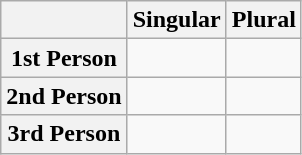<table class="wikitable">
<tr>
<th></th>
<th>Singular</th>
<th>Plural</th>
</tr>
<tr>
<th>1st Person</th>
<td></td>
<td></td>
</tr>
<tr>
<th>2nd Person</th>
<td></td>
<td></td>
</tr>
<tr>
<th>3rd Person</th>
<td></td>
<td></td>
</tr>
</table>
